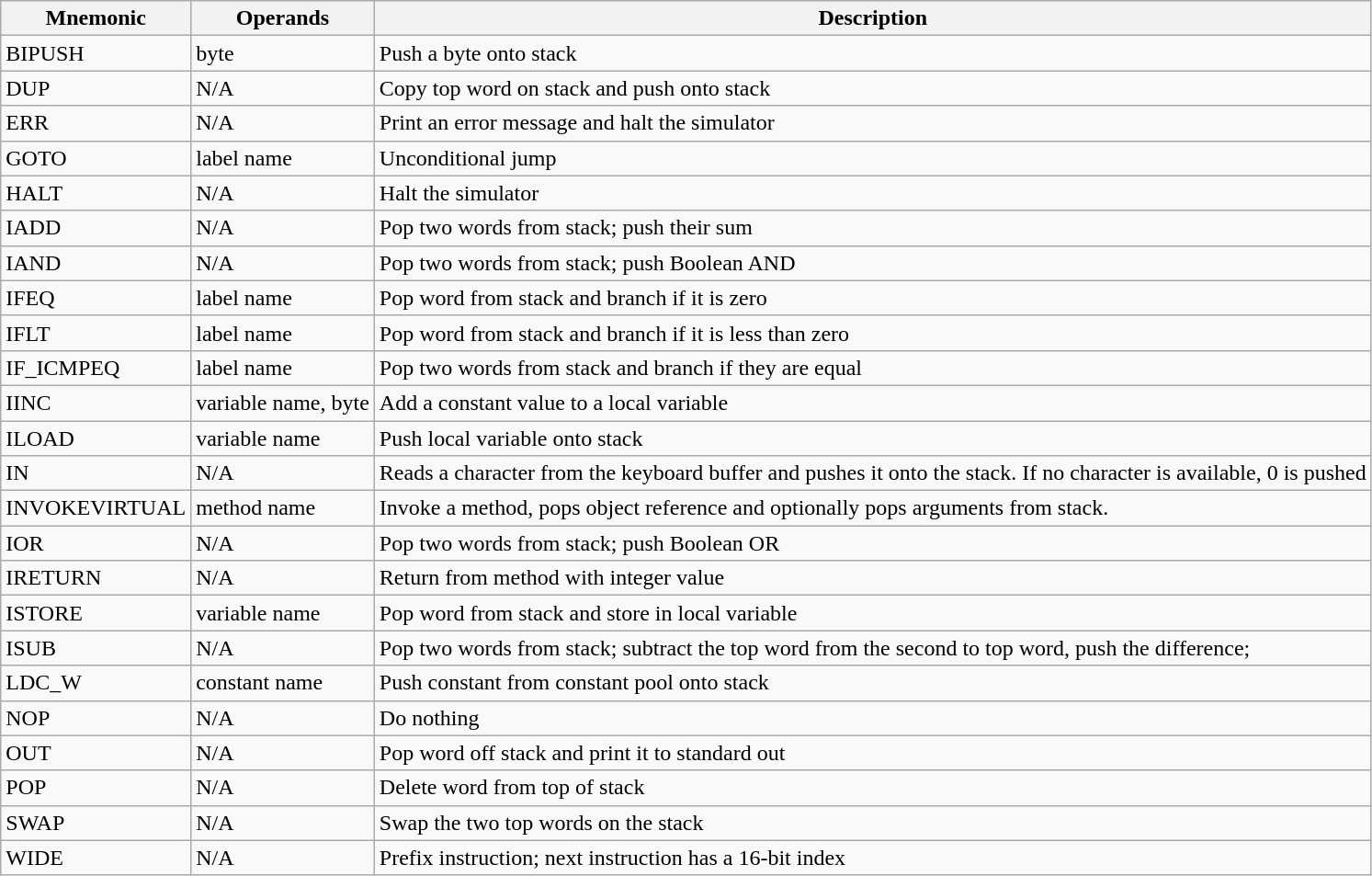<table class="wikitable">
<tr>
<th>Mnemonic</th>
<th>Operands</th>
<th>Description</th>
</tr>
<tr>
<td>BIPUSH</td>
<td>byte</td>
<td>Push a byte onto stack</td>
</tr>
<tr>
<td>DUP</td>
<td>N/A</td>
<td>Copy top word on stack and push onto stack</td>
</tr>
<tr>
<td>ERR</td>
<td>N/A</td>
<td>Print an error message and halt the simulator</td>
</tr>
<tr>
<td>GOTO</td>
<td>label name</td>
<td>Unconditional jump</td>
</tr>
<tr>
<td>HALT</td>
<td>N/A</td>
<td>Halt the simulator</td>
</tr>
<tr>
<td>IADD</td>
<td>N/A</td>
<td>Pop two words from stack; push their sum</td>
</tr>
<tr>
<td>IAND</td>
<td>N/A</td>
<td>Pop two words from stack; push Boolean AND</td>
</tr>
<tr>
<td>IFEQ</td>
<td>label name</td>
<td>Pop word from stack and branch if it is zero</td>
</tr>
<tr>
<td>IFLT</td>
<td>label name</td>
<td>Pop word from stack and branch if it is less than zero</td>
</tr>
<tr>
<td>IF_ICMPEQ</td>
<td>label name</td>
<td>Pop two words from stack and branch if they are equal</td>
</tr>
<tr>
<td>IINC</td>
<td>variable name, byte</td>
<td>Add a constant value to a local variable</td>
</tr>
<tr>
<td>ILOAD</td>
<td>variable name</td>
<td>Push local variable onto stack</td>
</tr>
<tr>
<td>IN</td>
<td>N/A</td>
<td>Reads a character from the keyboard buffer and pushes it onto the stack. If no character is available, 0 is pushed</td>
</tr>
<tr>
<td>INVOKEVIRTUAL</td>
<td>method name</td>
<td>Invoke a method, pops object reference and optionally pops arguments from stack.</td>
</tr>
<tr>
<td>IOR</td>
<td>N/A</td>
<td>Pop two words from stack; push Boolean OR</td>
</tr>
<tr>
<td>IRETURN</td>
<td>N/A</td>
<td>Return from method with integer value</td>
</tr>
<tr>
<td>ISTORE</td>
<td>variable name</td>
<td>Pop word from stack and store in local variable</td>
</tr>
<tr>
<td>ISUB</td>
<td>N/A</td>
<td>Pop two words from stack; subtract the top word from the second to top word, push the difference;</td>
</tr>
<tr>
<td>LDC_W</td>
<td>constant name</td>
<td>Push constant from constant pool onto stack</td>
</tr>
<tr>
<td>NOP</td>
<td>N/A</td>
<td>Do nothing</td>
</tr>
<tr>
<td>OUT</td>
<td>N/A</td>
<td>Pop word off stack and print it to standard out</td>
</tr>
<tr>
<td>POP</td>
<td>N/A</td>
<td>Delete word from top of stack</td>
</tr>
<tr>
<td>SWAP</td>
<td>N/A</td>
<td>Swap the two top words on the stack</td>
</tr>
<tr>
<td>WIDE</td>
<td>N/A</td>
<td>Prefix instruction; next instruction has a 16-bit index</td>
</tr>
</table>
